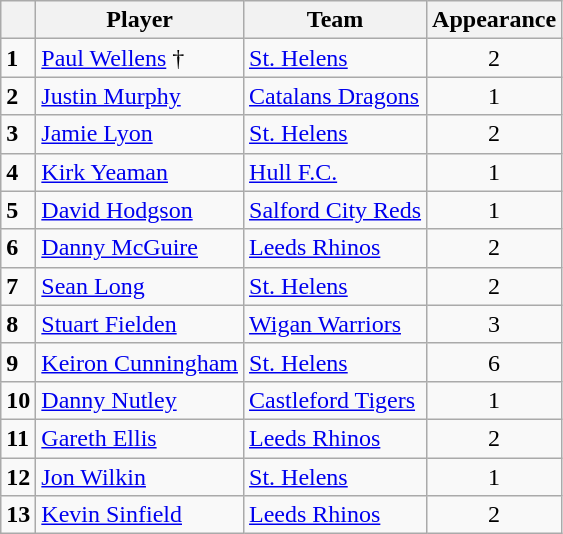<table class="wikitable">
<tr>
<th></th>
<th>Player</th>
<th>Team</th>
<th>Appearance</th>
</tr>
<tr>
<td><strong>1</strong></td>
<td> <a href='#'>Paul Wellens</a> †</td>
<td> <a href='#'>St. Helens</a></td>
<td style="text-align:center;">2</td>
</tr>
<tr>
<td><strong>2</strong></td>
<td> <a href='#'>Justin Murphy</a></td>
<td> <a href='#'>Catalans Dragons</a></td>
<td style="text-align:center;">1</td>
</tr>
<tr>
<td><strong>3</strong></td>
<td> <a href='#'>Jamie Lyon</a></td>
<td> <a href='#'>St. Helens</a></td>
<td style="text-align:center;">2</td>
</tr>
<tr>
<td><strong>4</strong></td>
<td> <a href='#'>Kirk Yeaman</a></td>
<td> <a href='#'>Hull F.C.</a></td>
<td style="text-align:center;">1</td>
</tr>
<tr>
<td><strong>5</strong></td>
<td> <a href='#'>David Hodgson</a></td>
<td>  <a href='#'>Salford City Reds</a></td>
<td style="text-align:center;">1</td>
</tr>
<tr>
<td><strong>6</strong></td>
<td> <a href='#'>Danny McGuire</a></td>
<td> <a href='#'>Leeds Rhinos</a></td>
<td style="text-align:center;">2</td>
</tr>
<tr>
<td><strong>7</strong></td>
<td> <a href='#'>Sean Long</a></td>
<td> <a href='#'>St. Helens</a></td>
<td style="text-align:center;">2</td>
</tr>
<tr>
<td><strong>8</strong></td>
<td> <a href='#'>Stuart Fielden</a></td>
<td> <a href='#'>Wigan Warriors</a></td>
<td style="text-align:center;">3</td>
</tr>
<tr>
<td><strong>9</strong></td>
<td> <a href='#'>Keiron Cunningham</a></td>
<td> <a href='#'>St. Helens</a></td>
<td style="text-align:center;">6</td>
</tr>
<tr>
<td><strong>10</strong></td>
<td> <a href='#'>Danny Nutley</a></td>
<td> <a href='#'>Castleford Tigers</a></td>
<td style="text-align:center;">1</td>
</tr>
<tr>
<td><strong>11</strong></td>
<td> <a href='#'>Gareth Ellis</a></td>
<td> <a href='#'>Leeds Rhinos</a></td>
<td style="text-align:center;">2</td>
</tr>
<tr>
<td><strong>12</strong></td>
<td> <a href='#'>Jon Wilkin</a></td>
<td> <a href='#'>St. Helens</a></td>
<td style="text-align:center;">1</td>
</tr>
<tr>
<td><strong>13</strong></td>
<td> <a href='#'>Kevin Sinfield</a></td>
<td> <a href='#'>Leeds Rhinos</a></td>
<td style="text-align:center;">2</td>
</tr>
</table>
